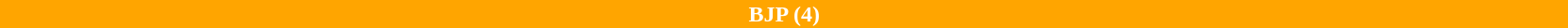<table style="width:88%; text-align:center;">
<tr style="color:white;">
<td style="background:orange; width:100%;"><strong>BJP (4)</strong></td>
</tr>
<tr>
</tr>
</table>
